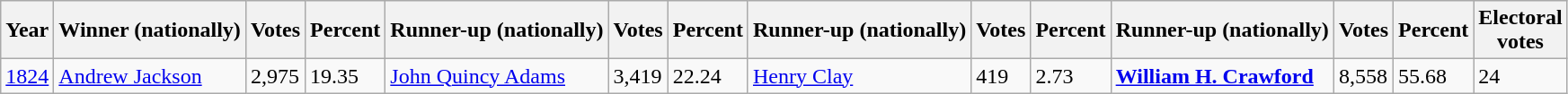<table class="wikitable sortable">
<tr>
<th data-sort-type="number">Year</th>
<th>Winner (nationally)</th>
<th data-sort-type="number">Votes</th>
<th data-sort-type="number">Percent</th>
<th>Runner-up (nationally)</th>
<th data-sort-type="number">Votes</th>
<th data-sort-type="number">Percent</th>
<th>Runner-up (nationally)</th>
<th data-sort-type="number">Votes</th>
<th data-sort-type="number">Percent</th>
<th>Runner-up (nationally)</th>
<th data-sort-type="number">Votes</th>
<th data-sort-type="number">Percent</th>
<th data-sort-type="number">Electoral<br>votes</th>
</tr>
<tr>
<td style"text-align:left"><a href='#'>1824</a></td>
<td><a href='#'>Andrew Jackson</a></td>
<td>2,975</td>
<td>19.35</td>
<td><a href='#'>John Quincy Adams</a></td>
<td>3,419</td>
<td>22.24</td>
<td><a href='#'>Henry Clay</a></td>
<td>419</td>
<td>2.73</td>
<td><strong><a href='#'>William H. Crawford</a></strong></td>
<td>8,558</td>
<td>55.68</td>
<td>24</td>
</tr>
</table>
